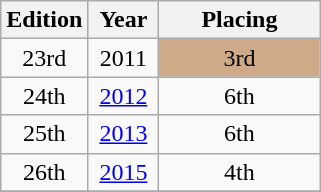<table class="wikitable" style="text-align:center">
<tr>
<th width=40>Edition</th>
<th width=40>Year</th>
<th width=100>Placing</th>
</tr>
<tr>
<td>23rd</td>
<td>2011</td>
<td style="background:#cfaa88;">3rd</td>
</tr>
<tr>
<td>24th</td>
<td><a href='#'>2012</a></td>
<td>6th</td>
</tr>
<tr>
<td>25th</td>
<td><a href='#'>2013</a></td>
<td>6th</td>
</tr>
<tr>
<td>26th</td>
<td><a href='#'>2015</a></td>
<td>4th</td>
</tr>
<tr>
</tr>
</table>
